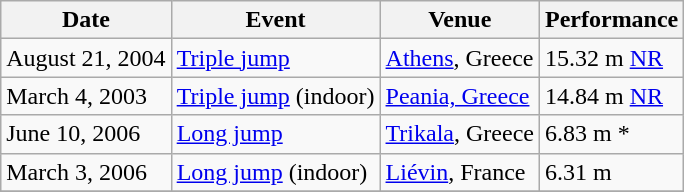<table class=wikitable>
<tr>
<th>Date</th>
<th>Event</th>
<th>Venue</th>
<th>Performance</th>
</tr>
<tr>
<td>August 21, 2004</td>
<td><a href='#'>Triple jump</a></td>
<td><a href='#'>Athens</a>, Greece</td>
<td>15.32 m <a href='#'>NR</a></td>
</tr>
<tr>
<td>March 4, 2003</td>
<td><a href='#'>Triple jump</a> (indoor)</td>
<td><a href='#'>Peania, Greece</a></td>
<td>14.84 m <a href='#'>NR</a></td>
</tr>
<tr>
<td>June 10, 2006</td>
<td><a href='#'>Long jump</a></td>
<td><a href='#'>Trikala</a>, Greece</td>
<td>6.83 m *</td>
</tr>
<tr>
<td>March 3, 2006</td>
<td><a href='#'>Long jump</a> (indoor)</td>
<td><a href='#'>Liévin</a>, France</td>
<td>6.31 m</td>
</tr>
<tr>
</tr>
</table>
